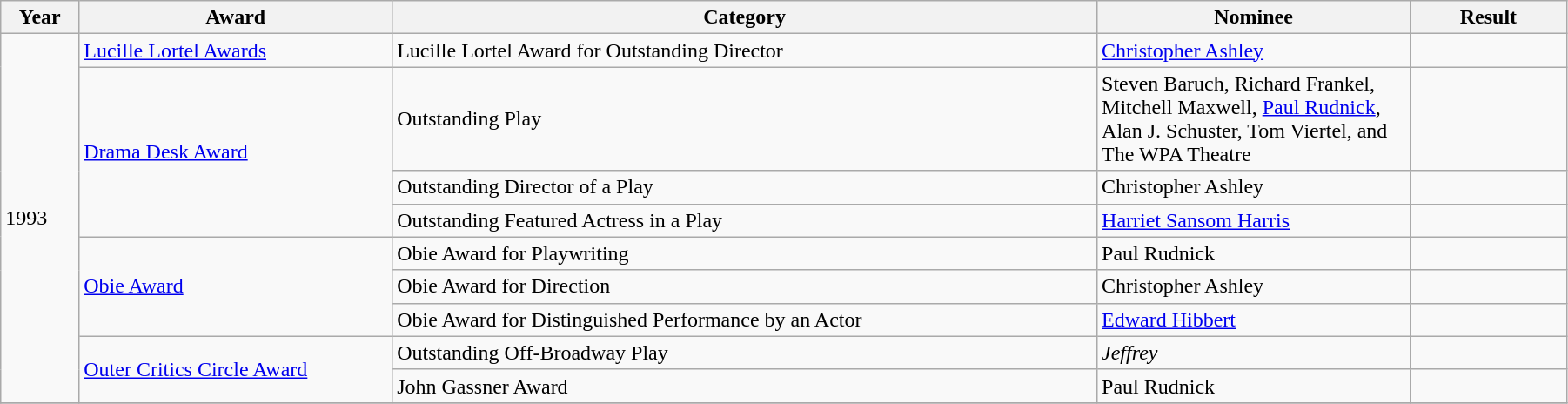<table class="wikitable" style="width:95%;">
<tr>
<th style="width:5%;">Year</th>
<th style="width:20%;">Award</th>
<th style="width:45%;">Category</th>
<th style="width:20%;">Nominee</th>
<th style="width:10%;">Result</th>
</tr>
<tr>
<td rowspan="9">1993</td>
<td rowspan="1"><a href='#'>Lucille Lortel Awards</a></td>
<td>Lucille Lortel Award for Outstanding Director</td>
<td><a href='#'>Christopher Ashley</a></td>
<td></td>
</tr>
<tr>
<td rowspan="3"><a href='#'>Drama Desk Award</a></td>
<td>Outstanding Play</td>
<td>Steven Baruch, Richard Frankel, Mitchell Maxwell, <a href='#'>Paul Rudnick</a>, Alan J. Schuster, Tom Viertel, and The WPA Theatre</td>
<td></td>
</tr>
<tr>
<td>Outstanding Director of a Play</td>
<td>Christopher Ashley</td>
<td></td>
</tr>
<tr>
<td>Outstanding Featured Actress in a Play</td>
<td><a href='#'>Harriet Sansom Harris</a></td>
<td></td>
</tr>
<tr>
<td rowspan="3"><a href='#'>Obie Award</a></td>
<td>Obie Award for Playwriting</td>
<td>Paul Rudnick</td>
<td></td>
</tr>
<tr>
<td>Obie Award for Direction</td>
<td>Christopher Ashley</td>
<td></td>
</tr>
<tr>
<td>Obie Award for Distinguished Performance by an Actor</td>
<td><a href='#'>Edward Hibbert</a></td>
<td></td>
</tr>
<tr>
<td rowspan="2"><a href='#'>Outer Critics Circle Award</a></td>
<td>Outstanding Off-Broadway Play</td>
<td><em>Jeffrey</em></td>
<td></td>
</tr>
<tr>
<td>John Gassner Award</td>
<td>Paul Rudnick</td>
<td></td>
</tr>
<tr>
</tr>
</table>
